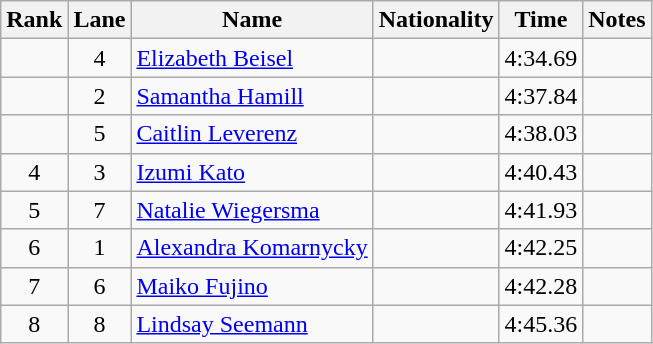<table class="wikitable sortable" style="text-align:center">
<tr>
<th>Rank</th>
<th>Lane</th>
<th>Name</th>
<th>Nationality</th>
<th>Time</th>
<th>Notes</th>
</tr>
<tr>
<td></td>
<td>4</td>
<td align=left><a href='#'>Elizabeth Beisel</a></td>
<td align=left></td>
<td>4:34.69</td>
<td></td>
</tr>
<tr>
<td></td>
<td>2</td>
<td align=left><a href='#'>Samantha Hamill</a></td>
<td align=left></td>
<td>4:37.84</td>
<td></td>
</tr>
<tr>
<td></td>
<td>5</td>
<td align=left><a href='#'>Caitlin Leverenz</a></td>
<td align=left></td>
<td>4:38.03</td>
<td></td>
</tr>
<tr>
<td>4</td>
<td>3</td>
<td align=left><a href='#'>Izumi Kato</a></td>
<td align=left></td>
<td>4:40.43</td>
<td></td>
</tr>
<tr>
<td>5</td>
<td>7</td>
<td align=left><a href='#'>Natalie Wiegersma</a></td>
<td align=left></td>
<td>4:41.93</td>
<td></td>
</tr>
<tr>
<td>6</td>
<td>1</td>
<td align=left><a href='#'>Alexandra Komarnycky</a></td>
<td align=left></td>
<td>4:42.25</td>
<td></td>
</tr>
<tr>
<td>7</td>
<td>6</td>
<td align=left><a href='#'>Maiko Fujino</a></td>
<td align=left></td>
<td>4:42.28</td>
<td></td>
</tr>
<tr>
<td>8</td>
<td>8</td>
<td align=left><a href='#'>Lindsay Seemann</a></td>
<td align=left></td>
<td>4:45.36</td>
<td></td>
</tr>
</table>
